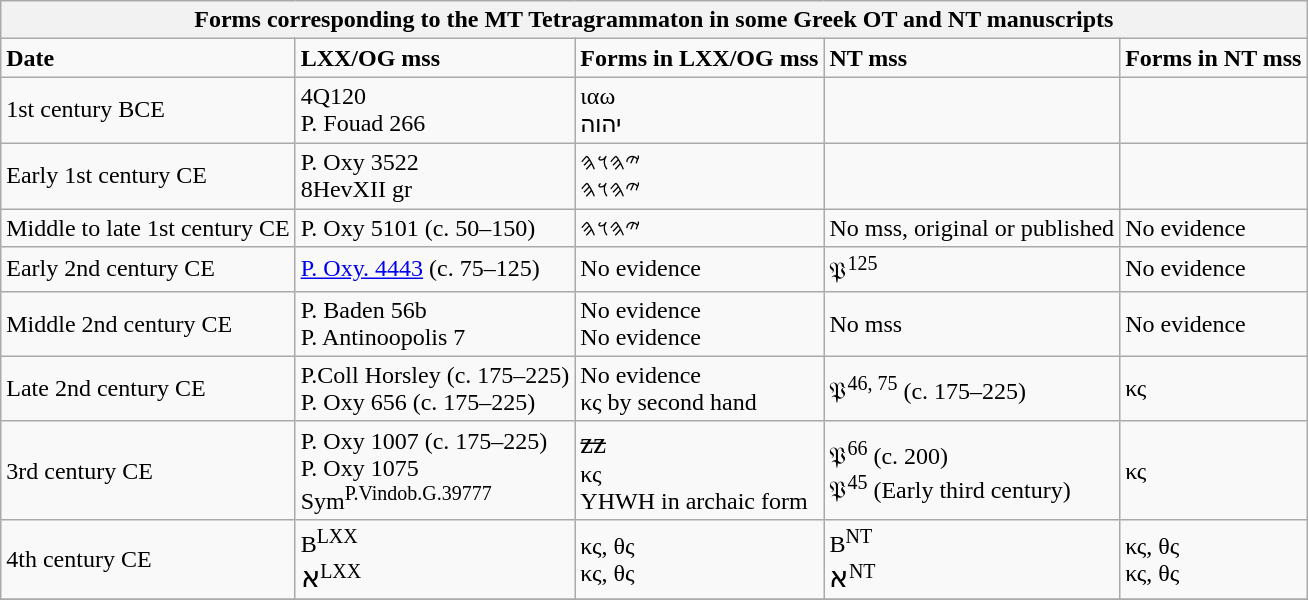<table class="wikitable">
<tr>
<th colspan=6>Forms corresponding to the MT Tetragrammaton in some Greek OT and NT manuscripts</th>
</tr>
<tr>
<td><strong>Date</strong></td>
<td><strong>LXX/OG mss</strong></td>
<td><strong>Forms in LXX/OG mss</strong></td>
<td><strong>NT mss</strong></td>
<td><strong>Forms in NT mss</strong></td>
</tr>
<tr>
<td>1st century BCE</td>
<td>4Q120 <br> P. Fouad 266</td>
<td>ιαω <br> יהוה</td>
<td></td>
<td></td>
</tr>
<tr>
<td>Early 1st century CE</td>
<td>P. Oxy 3522 <br> 8HevXII gr</td>
<td>𐤉𐤄𐤅𐤄<br>𐤉𐤄𐤅𐤄</td>
<td></td>
<td></td>
</tr>
<tr>
<td>Middle to late 1st century CE</td>
<td>P. Oxy 5101 (c. 50–150)</td>
<td>𐤉𐤄𐤅𐤄</td>
<td>No mss, original or published</td>
<td>No evidence</td>
</tr>
<tr>
<td>Early 2nd century CE</td>
<td><a href='#'>P. Oxy. 4443</a> (c. 75–125)</td>
<td>No evidence</td>
<td>𝔓<sup>125</sup></td>
<td>No evidence</td>
</tr>
<tr>
<td>Middle 2nd century CE</td>
<td>P. Baden 56b <br> P. Antinoopolis 7 <br></td>
<td>No evidence<br>No evidence</td>
<td>No mss</td>
<td>No evidence</td>
</tr>
<tr>
<td>Late 2nd century CE</td>
<td>P.Coll Horsley (c. 175–225) <br> P. Oxy 656 (c. 175–225)</td>
<td>No evidence <br>κς by second hand</td>
<td>𝔓<sup>46, 75</sup> (c. 175–225)</td>
<td>κς</td>
</tr>
<tr>
<td>3rd century CE</td>
<td>P. Oxy 1007 (c. 175–225) <br> P. Oxy 1075 <br> Sym<sup>P.Vindob.G.39777</sup></td>
<td><big><s>zz</s></big> <br> κς <br> YHWH in archaic form</td>
<td>𝔓<sup>66</sup> (c. 200) <br> 𝔓<sup>45</sup> (Early third century)<br></td>
<td>κς</td>
</tr>
<tr>
<td>4th century CE</td>
<td>B<sup>LXX</sup> <br> <big>א</big><sup>LXX</sup></td>
<td>κς, θς <br> κς, θς<br></td>
<td>B<sup>NT</sup> <br> <big>א</big><sup>NT</sup></td>
<td>κς, θς <br> κς, θς<br></td>
</tr>
<tr>
</tr>
</table>
